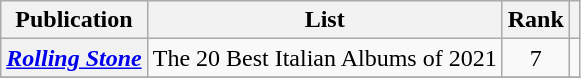<table class="wikitable sortable plainrowheaders">
<tr>
<th scope="col">Publication</th>
<th scope="col" class="unsortable">List</th>
<th scope="col" data-sort-type="number">Rank</th>
<th scope="col" class="unsortable"></th>
</tr>
<tr>
<th scope="row"><em><a href='#'>Rolling Stone</a></em></th>
<td>The 20 Best Italian Albums of 2021</td>
<td style="text-align: center;">7</td>
<td style="text-align: center;"></td>
</tr>
<tr>
</tr>
</table>
